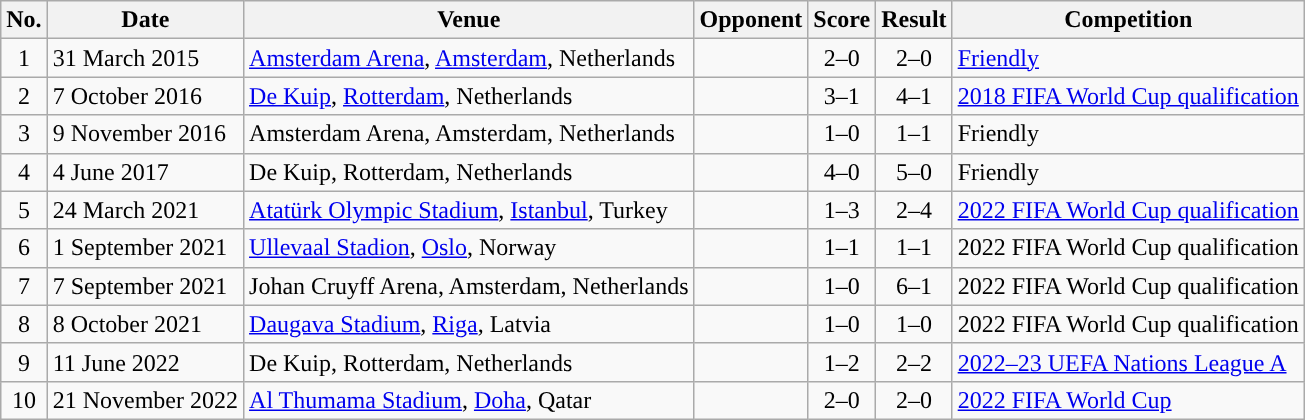<table class="wikitable sortable">
<tr>
<th scope="col">No.</th>
<th scope="col">Date</th>
<th scope="col">Venue</th>
<th scope="col">Opponent</th>
<th scope="col">Score</th>
<th scope="col">Result</th>
<th scope="col">Competition</th>
</tr>
<tr>
<td align="center">1</td>
<td>31 March 2015</td>
<td><a href='#'>Amsterdam Arena</a>, <a href='#'>Amsterdam</a>, Netherlands</td>
<td></td>
<td align="center">2–0</td>
<td align="center">2–0</td>
<td><a href='#'>Friendly</a></td>
</tr>
<tr>
<td align="center">2</td>
<td>7 October 2016</td>
<td><a href='#'>De Kuip</a>, <a href='#'>Rotterdam</a>, Netherlands</td>
<td></td>
<td align="center">3–1</td>
<td align="center">4–1</td>
<td><a href='#'>2018 FIFA World Cup qualification</a></td>
</tr>
<tr>
<td align="center">3</td>
<td>9 November 2016</td>
<td>Amsterdam Arena, Amsterdam, Netherlands</td>
<td></td>
<td align="center">1–0</td>
<td align="center">1–1</td>
<td>Friendly</td>
</tr>
<tr>
<td align="center">4</td>
<td>4 June 2017</td>
<td>De Kuip, Rotterdam, Netherlands</td>
<td></td>
<td align="center">4–0</td>
<td align="center">5–0</td>
<td>Friendly</td>
</tr>
<tr>
<td align="center">5</td>
<td>24 March 2021</td>
<td><a href='#'>Atatürk Olympic Stadium</a>, <a href='#'>Istanbul</a>, Turkey</td>
<td></td>
<td align="center">1–3</td>
<td align="center">2–4</td>
<td><a href='#'>2022 FIFA World Cup qualification</a></td>
</tr>
<tr>
<td align="center">6</td>
<td>1 September 2021</td>
<td><a href='#'>Ullevaal Stadion</a>, <a href='#'>Oslo</a>, Norway</td>
<td></td>
<td align="center">1–1</td>
<td align="center">1–1</td>
<td>2022 FIFA World Cup qualification</td>
</tr>
<tr>
<td align="center">7</td>
<td>7 September 2021</td>
<td>Johan Cruyff Arena, Amsterdam, Netherlands</td>
<td></td>
<td align="center">1–0</td>
<td align="center">6–1</td>
<td>2022 FIFA World Cup qualification</td>
</tr>
<tr>
<td align="center">8</td>
<td>8 October 2021</td>
<td><a href='#'>Daugava Stadium</a>, <a href='#'>Riga</a>, Latvia</td>
<td></td>
<td align="center">1–0</td>
<td align="center">1–0</td>
<td>2022 FIFA World Cup qualification</td>
</tr>
<tr>
<td align="center">9</td>
<td>11 June 2022</td>
<td>De Kuip, Rotterdam, Netherlands</td>
<td></td>
<td align="center">1–2</td>
<td align="center">2–2</td>
<td><a href='#'>2022–23 UEFA Nations League A</a></td>
</tr>
<tr>
<td align="center">10</td>
<td>21 November 2022</td>
<td><a href='#'>Al Thumama Stadium</a>, <a href='#'>Doha</a>, Qatar</td>
<td></td>
<td align="center">2–0</td>
<td align="center">2–0</td>
<td><a href='#'>2022 FIFA World Cup</a></td>
</tr>
</table>
